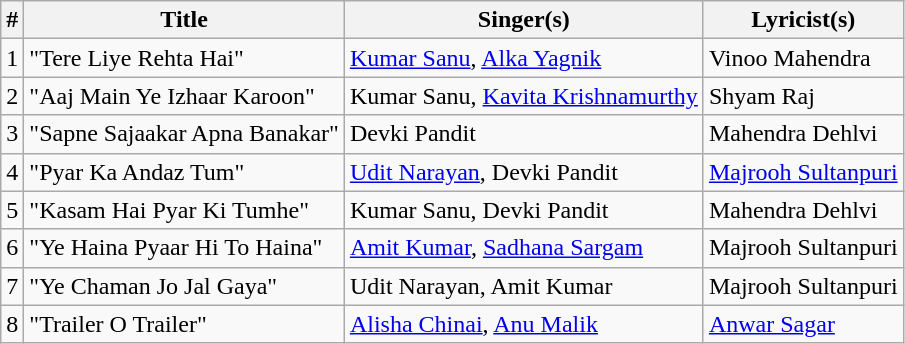<table class="wikitable">
<tr>
<th>#</th>
<th>Title</th>
<th>Singer(s)</th>
<th>Lyricist(s)</th>
</tr>
<tr>
<td>1</td>
<td>"Tere Liye Rehta Hai"</td>
<td><a href='#'>Kumar Sanu</a>, <a href='#'>Alka Yagnik</a></td>
<td>Vinoo Mahendra</td>
</tr>
<tr>
<td>2</td>
<td>"Aaj Main Ye Izhaar Karoon"</td>
<td>Kumar Sanu, <a href='#'>Kavita Krishnamurthy</a></td>
<td>Shyam Raj</td>
</tr>
<tr>
<td>3</td>
<td>"Sapne Sajaakar Apna Banakar"</td>
<td>Devki Pandit</td>
<td>Mahendra Dehlvi</td>
</tr>
<tr>
<td>4</td>
<td>"Pyar Ka Andaz Tum"</td>
<td><a href='#'>Udit Narayan</a>, Devki Pandit</td>
<td><a href='#'>Majrooh Sultanpuri</a></td>
</tr>
<tr>
<td>5</td>
<td>"Kasam Hai Pyar Ki Tumhe"</td>
<td>Kumar Sanu, Devki Pandit</td>
<td>Mahendra Dehlvi</td>
</tr>
<tr>
<td>6</td>
<td>"Ye Haina Pyaar Hi To Haina"</td>
<td><a href='#'>Amit Kumar</a>, <a href='#'>Sadhana Sargam</a></td>
<td>Majrooh Sultanpuri</td>
</tr>
<tr>
<td>7</td>
<td>"Ye Chaman Jo Jal Gaya"</td>
<td>Udit Narayan, Amit Kumar</td>
<td>Majrooh Sultanpuri</td>
</tr>
<tr>
<td>8</td>
<td>"Trailer O Trailer"</td>
<td><a href='#'>Alisha Chinai</a>, <a href='#'>Anu Malik</a></td>
<td><a href='#'>Anwar Sagar</a></td>
</tr>
</table>
